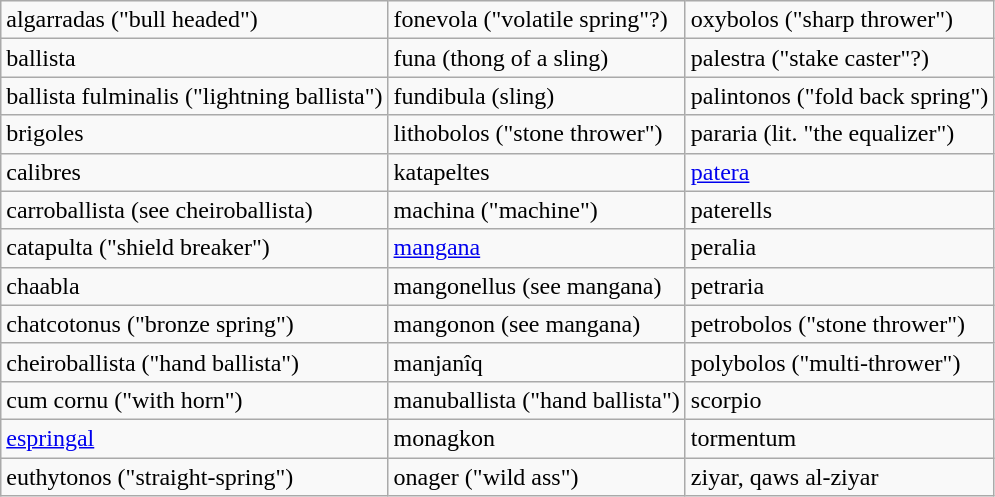<table class="wikitable">
<tr>
<td>algarradas ("bull headed")</td>
<td>fonevola ("volatile spring"?)</td>
<td>oxybolos ("sharp thrower")</td>
</tr>
<tr>
<td>ballista</td>
<td>funa (thong of a sling)</td>
<td>palestra ("stake caster"?)</td>
</tr>
<tr>
<td>ballista fulminalis ("lightning ballista")</td>
<td>fundibula (sling)</td>
<td>palintonos ("fold back spring")</td>
</tr>
<tr>
<td>brigoles</td>
<td>lithobolos ("stone thrower")</td>
<td>pararia (lit. "the equalizer")</td>
</tr>
<tr>
<td>calibres</td>
<td>katapeltes</td>
<td><a href='#'>patera</a></td>
</tr>
<tr>
<td>carroballista (see cheiroballista)</td>
<td>machina ("machine")</td>
<td>paterells</td>
</tr>
<tr>
<td>catapulta ("shield breaker")</td>
<td><a href='#'>mangana</a></td>
<td>peralia</td>
</tr>
<tr>
<td>chaabla</td>
<td>mangonellus (see mangana)</td>
<td>petraria</td>
</tr>
<tr>
<td>chatcotonus ("bronze spring")</td>
<td>mangonon (see mangana)</td>
<td>petrobolos ("stone thrower")</td>
</tr>
<tr>
<td>cheiroballista ("hand ballista")</td>
<td>manjanîq</td>
<td>polybolos ("multi-thrower")</td>
</tr>
<tr>
<td>cum cornu ("with horn")</td>
<td>manuballista ("hand ballista")</td>
<td>scorpio</td>
</tr>
<tr>
<td><a href='#'>espringal</a></td>
<td>monagkon</td>
<td>tormentum</td>
</tr>
<tr>
<td>euthytonos ("straight-spring")</td>
<td>onager ("wild ass")</td>
<td>ziyar, qaws al-ziyar</td>
</tr>
</table>
